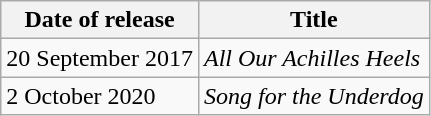<table class="wikitable">
<tr>
<th>Date of release</th>
<th>Title</th>
</tr>
<tr>
<td>20 September 2017</td>
<td><em>All Our Achilles Heels</em></td>
</tr>
<tr>
<td>2 October 2020</td>
<td><em>Song for the Underdog</em></td>
</tr>
</table>
